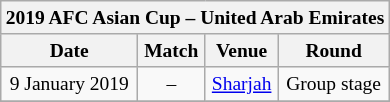<table class="wikitable" style="margin:1em auto 1em auto; text-align:center; font-size:small;">
<tr>
<th colspan="4">2019 AFC Asian Cup – United Arab Emirates</th>
</tr>
<tr>
<th>Date</th>
<th>Match</th>
<th>Venue</th>
<th>Round</th>
</tr>
<tr>
<td>9 January 2019</td>
<td> – </td>
<td><a href='#'>Sharjah</a></td>
<td>Group stage</td>
</tr>
<tr>
</tr>
</table>
